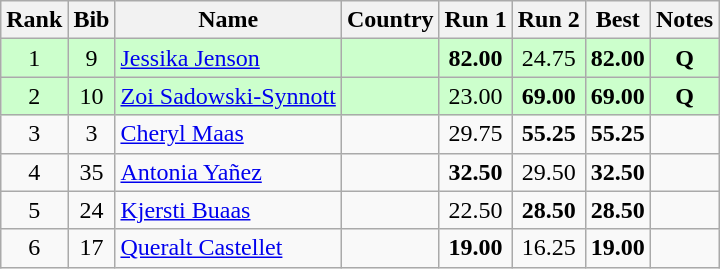<table class="wikitable sortable" style="text-align:center">
<tr>
<th>Rank</th>
<th>Bib</th>
<th>Name</th>
<th>Country</th>
<th>Run 1</th>
<th>Run 2</th>
<th>Best</th>
<th>Notes</th>
</tr>
<tr bgcolor="#ccffcc">
<td>1</td>
<td>9</td>
<td align=left><a href='#'>Jessika Jenson</a></td>
<td align=left></td>
<td><strong>82.00</strong></td>
<td>24.75</td>
<td><strong>82.00</strong></td>
<td><strong>Q</strong></td>
</tr>
<tr bgcolor="#ccffcc">
<td>2</td>
<td>10</td>
<td align=left><a href='#'>Zoi Sadowski-Synnott</a></td>
<td align=left></td>
<td>23.00</td>
<td><strong>69.00</strong></td>
<td><strong>69.00</strong></td>
<td><strong>Q</strong></td>
</tr>
<tr>
<td>3</td>
<td>3</td>
<td align=left><a href='#'>Cheryl Maas</a></td>
<td align=left></td>
<td>29.75</td>
<td><strong>55.25</strong></td>
<td><strong>55.25</strong></td>
<td></td>
</tr>
<tr>
<td>4</td>
<td>35</td>
<td align=left><a href='#'>Antonia Yañez</a></td>
<td align=left></td>
<td><strong>32.50</strong></td>
<td>29.50</td>
<td><strong>32.50</strong></td>
<td></td>
</tr>
<tr>
<td>5</td>
<td>24</td>
<td align=left><a href='#'>Kjersti Buaas</a></td>
<td align=left></td>
<td>22.50</td>
<td><strong>28.50</strong></td>
<td><strong>28.50</strong></td>
<td></td>
</tr>
<tr>
<td>6</td>
<td>17</td>
<td align=left><a href='#'>Queralt Castellet</a></td>
<td align=left></td>
<td><strong>19.00</strong></td>
<td>16.25</td>
<td><strong>19.00</strong></td>
<td></td>
</tr>
</table>
